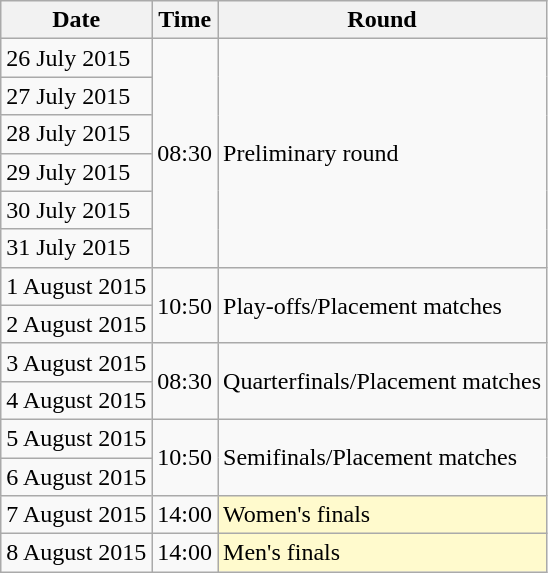<table class="wikitable">
<tr>
<th>Date</th>
<th>Time</th>
<th>Round</th>
</tr>
<tr>
<td>26 July 2015</td>
<td rowspan=6>08:30</td>
<td rowspan=6>Preliminary round</td>
</tr>
<tr>
<td>27 July 2015</td>
</tr>
<tr>
<td>28 July 2015</td>
</tr>
<tr>
<td>29 July 2015</td>
</tr>
<tr>
<td>30 July 2015</td>
</tr>
<tr>
<td>31 July 2015</td>
</tr>
<tr>
<td>1 August 2015</td>
<td rowspan=2>10:50</td>
<td rowspan=2>Play-offs/Placement matches</td>
</tr>
<tr>
<td>2 August 2015</td>
</tr>
<tr>
<td>3 August 2015</td>
<td rowspan=2>08:30</td>
<td rowspan=2>Quarterfinals/Placement matches</td>
</tr>
<tr>
<td>4 August 2015</td>
</tr>
<tr>
<td>5 August 2015</td>
<td rowspan=2>10:50</td>
<td rowspan=2>Semifinals/Placement matches</td>
</tr>
<tr>
<td>6 August 2015</td>
</tr>
<tr>
<td>7 August 2015</td>
<td>14:00</td>
<td style=background:lemonchiffon>Women's finals</td>
</tr>
<tr>
<td>8 August 2015</td>
<td>14:00</td>
<td style=background:lemonchiffon>Men's finals</td>
</tr>
</table>
